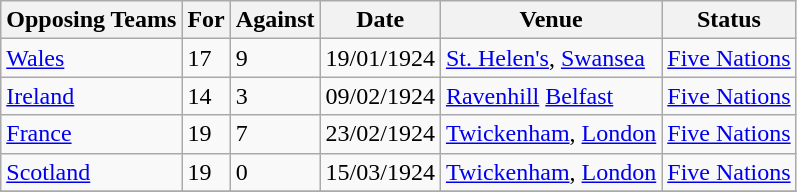<table class="wikitable">
<tr>
<th>Opposing Teams</th>
<th>For</th>
<th>Against</th>
<th>Date</th>
<th>Venue</th>
<th>Status</th>
</tr>
<tr>
<td><a href='#'>Wales</a></td>
<td>17</td>
<td>9</td>
<td>19/01/1924</td>
<td><a href='#'>St. Helen's</a>, <a href='#'>Swansea</a></td>
<td><a href='#'>Five Nations</a></td>
</tr>
<tr>
<td><a href='#'>Ireland</a></td>
<td>14</td>
<td>3</td>
<td>09/02/1924</td>
<td><a href='#'>Ravenhill</a> <a href='#'>Belfast</a></td>
<td><a href='#'>Five Nations</a></td>
</tr>
<tr>
<td><a href='#'>France</a></td>
<td>19</td>
<td>7</td>
<td>23/02/1924</td>
<td><a href='#'>Twickenham</a>, <a href='#'>London</a></td>
<td><a href='#'>Five Nations</a></td>
</tr>
<tr>
<td><a href='#'>Scotland</a></td>
<td>19</td>
<td>0</td>
<td>15/03/1924</td>
<td><a href='#'>Twickenham</a>, <a href='#'>London</a></td>
<td><a href='#'>Five Nations</a></td>
</tr>
<tr>
</tr>
</table>
